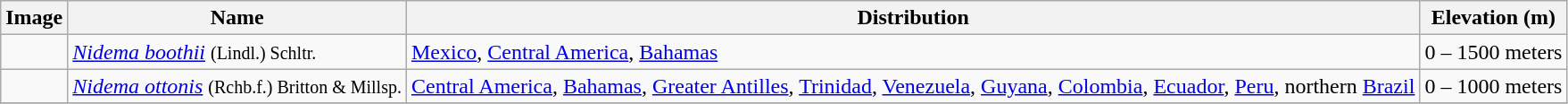<table class="wikitable">
<tr>
<th>Image</th>
<th>Name</th>
<th>Distribution</th>
<th>Elevation (m)</th>
</tr>
<tr>
<td></td>
<td><em><a href='#'>Nidema boothii</a></em> <small>(Lindl.) Schltr.</small></td>
<td><a href='#'>Mexico</a>, <a href='#'>Central America</a>, <a href='#'>Bahamas</a></td>
<td>0 – 1500 meters</td>
</tr>
<tr>
<td></td>
<td><em><a href='#'>Nidema ottonis</a></em> <small>(Rchb.f.) Britton & Millsp.</small></td>
<td><a href='#'>Central America</a>, <a href='#'>Bahamas</a>, <a href='#'>Greater Antilles</a>, <a href='#'>Trinidad</a>, <a href='#'>Venezuela</a>, <a href='#'>Guyana</a>, <a href='#'>Colombia</a>, <a href='#'>Ecuador</a>, <a href='#'>Peru</a>, northern <a href='#'>Brazil</a></td>
<td>0 – 1000 meters</td>
</tr>
<tr>
</tr>
</table>
